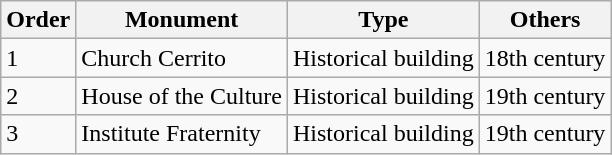<table class="wikitable">
<tr>
<th>Order</th>
<th>Monument</th>
<th>Type</th>
<th>Others</th>
</tr>
<tr>
<td>1</td>
<td>Church Cerrito</td>
<td>Historical building</td>
<td>18th century</td>
</tr>
<tr>
<td>2</td>
<td>House of the Culture</td>
<td>Historical building</td>
<td>19th century</td>
</tr>
<tr>
<td>3</td>
<td>Institute Fraternity</td>
<td>Historical building</td>
<td>19th century</td>
</tr>
</table>
